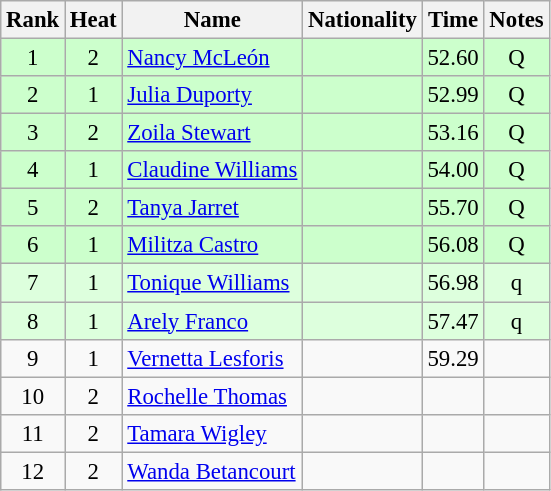<table class="wikitable sortable" style="text-align:center; font-size:95%">
<tr>
<th>Rank</th>
<th>Heat</th>
<th>Name</th>
<th>Nationality</th>
<th>Time</th>
<th>Notes</th>
</tr>
<tr bgcolor=ccffcc>
<td>1</td>
<td>2</td>
<td align=left><a href='#'>Nancy McLeón</a></td>
<td align=left></td>
<td>52.60</td>
<td>Q</td>
</tr>
<tr bgcolor=ccffcc>
<td>2</td>
<td>1</td>
<td align=left><a href='#'>Julia Duporty</a></td>
<td align=left></td>
<td>52.99</td>
<td>Q</td>
</tr>
<tr bgcolor=ccffcc>
<td>3</td>
<td>2</td>
<td align=left><a href='#'>Zoila Stewart</a></td>
<td align=left></td>
<td>53.16</td>
<td>Q</td>
</tr>
<tr bgcolor=ccffcc>
<td>4</td>
<td>1</td>
<td align=left><a href='#'>Claudine Williams</a></td>
<td align=left></td>
<td>54.00</td>
<td>Q</td>
</tr>
<tr bgcolor=ccffcc>
<td>5</td>
<td>2</td>
<td align=left><a href='#'>Tanya Jarret</a></td>
<td align=left></td>
<td>55.70</td>
<td>Q</td>
</tr>
<tr bgcolor=ccffcc>
<td>6</td>
<td>1</td>
<td align=left><a href='#'>Militza Castro</a></td>
<td align=left></td>
<td>56.08</td>
<td>Q</td>
</tr>
<tr bgcolor=ddffdd>
<td>7</td>
<td>1</td>
<td align=left><a href='#'>Tonique Williams</a></td>
<td align=left></td>
<td>56.98</td>
<td>q</td>
</tr>
<tr bgcolor=ddffdd>
<td>8</td>
<td>1</td>
<td align=left><a href='#'>Arely Franco</a></td>
<td align=left></td>
<td>57.47</td>
<td>q</td>
</tr>
<tr>
<td>9</td>
<td>1</td>
<td align=left><a href='#'>Vernetta Lesforis</a></td>
<td align=left></td>
<td>59.29</td>
<td></td>
</tr>
<tr>
<td>10</td>
<td>2</td>
<td align=left><a href='#'>Rochelle Thomas</a></td>
<td align=left></td>
<td></td>
<td></td>
</tr>
<tr>
<td>11</td>
<td>2</td>
<td align=left><a href='#'>Tamara Wigley</a></td>
<td align=left></td>
<td></td>
<td></td>
</tr>
<tr>
<td>12</td>
<td>2</td>
<td align=left><a href='#'>Wanda Betancourt</a></td>
<td align=left></td>
<td></td>
<td></td>
</tr>
</table>
